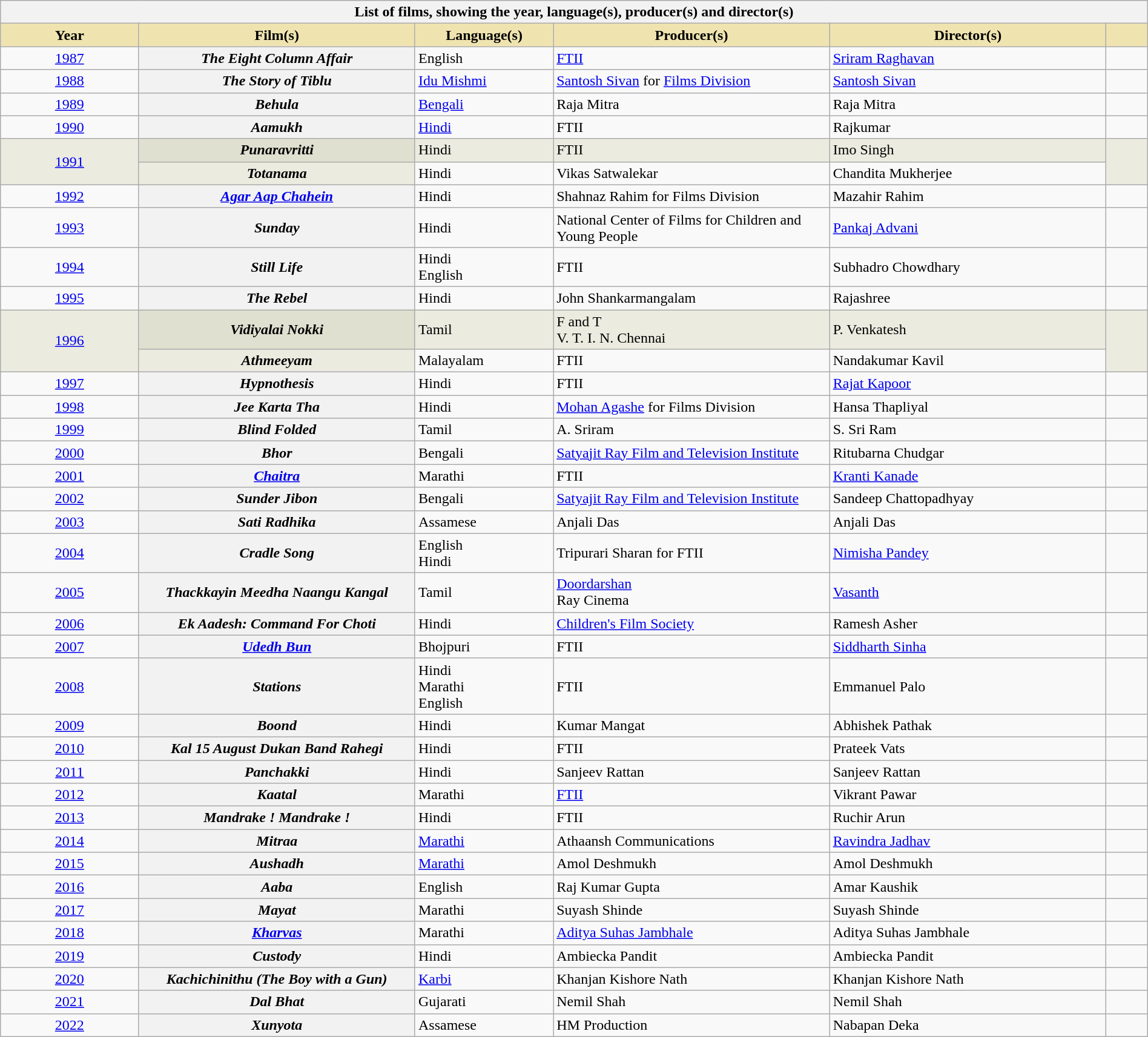<table class="wikitable sortable plainrowheaders" style="width:100%">
<tr>
<th colspan="6">List of films, showing the year, language(s), producer(s) and director(s)</th>
</tr>
<tr>
<th scope="col" style="background-color:#EFE4B0;width:10%;">Year</th>
<th scope="col" style="background-color:#EFE4B0;width:20%;">Film(s)</th>
<th scope="col" style="background-color:#EFE4B0;width:10%;">Language(s)</th>
<th scope="col" style="background-color:#EFE4B0;width:20%;">Producer(s)</th>
<th scope="col" style="background-color:#EFE4B0;width:20%;">Director(s)</th>
<th scope="col" style="background-color:#EFE4B0;width:3%;" class="unsortable"></th>
</tr>
<tr>
<td align="center"><a href='#'>1987<br></a></td>
<th scope="row"><em>The Eight Column Affair </em></th>
<td>English</td>
<td><a href='#'>FTII</a></td>
<td><a href='#'>Sriram Raghavan</a></td>
<td align="center"></td>
</tr>
<tr>
<td align="center"><a href='#'>1988<br></a></td>
<th scope="row"><em>The Story of Tiblu</em></th>
<td><a href='#'>Idu Mishmi</a></td>
<td><a href='#'>Santosh Sivan</a> for <a href='#'>Films Division</a></td>
<td><a href='#'>Santosh Sivan</a></td>
<td align="center"></td>
</tr>
<tr>
<td align="center"><a href='#'>1989<br></a></td>
<th scope="row"><em>Behula</em></th>
<td><a href='#'>Bengali</a></td>
<td>Raja Mitra</td>
<td>Raja Mitra</td>
<td align="center"></td>
</tr>
<tr>
<td align="center"><a href='#'>1990<br></a></td>
<th scope="row"><em>Aamukh</em></th>
<td><a href='#'>Hindi</a></td>
<td>FTII</td>
<td>Rajkumar</td>
<td align="center"></td>
</tr>
<tr style="background-color:#EBEBE0">
<td align="center" rowspan="2"><a href='#'>1991<br></a></td>
<th scope="row" style="background-color:#E0E0D1"><em>Punaravritti</em></th>
<td>Hindi</td>
<td>FTII</td>
<td>Imo Singh</td>
<td align="center" rowspan="2"></td>
</tr>
<tr>
<th scope="row" style="background-color:#EBEBE0"><em>Totanama</em></th>
<td>Hindi</td>
<td>Vikas Satwalekar</td>
<td>Chandita Mukherjee</td>
</tr>
<tr>
<td align="center"><a href='#'>1992<br></a></td>
<th scope="row"><em><a href='#'>Agar Aap Chahein</a></em></th>
<td>Hindi</td>
<td>Shahnaz Rahim for Films Division</td>
<td>Mazahir Rahim</td>
<td align="center"></td>
</tr>
<tr>
<td align="center"><a href='#'>1993<br></a></td>
<th scope="row"><em>Sunday </em></th>
<td>Hindi</td>
<td>National Center of Films for Children and Young People</td>
<td><a href='#'>Pankaj Advani</a></td>
<td align="center"></td>
</tr>
<tr>
<td align="center"><a href='#'>1994<br></a></td>
<th scope="row"><em>Still Life </em></th>
<td>Hindi<br>English</td>
<td>FTII</td>
<td>Subhadro Chowdhary</td>
<td align="center"></td>
</tr>
<tr>
<td align="center"><a href='#'>1995<br></a></td>
<th scope="row"><em>The Rebel</em></th>
<td>Hindi</td>
<td>John Shankarmangalam</td>
<td>Rajashree</td>
<td align="center"></td>
</tr>
<tr style="background-color:#EBEBE0">
<td align="center" rowspan="2"><a href='#'>1996<br></a></td>
<th scope="row" style="background-color:#E0E0D1"><em>Vidiyalai Nokki </em></th>
<td>Tamil</td>
<td>F and T<br>V. T. I. N. Chennai</td>
<td>P. Venkatesh</td>
<td align="center" rowspan="2"></td>
</tr>
<tr>
<th scope="row" style="background-color:#EBEBE0"><em>Athmeeyam </em></th>
<td>Malayalam</td>
<td>FTII</td>
<td>Nandakumar Kavil</td>
</tr>
<tr>
<td align="center"><a href='#'>1997<br></a></td>
<th scope="row"><em>Hypnothesis</em></th>
<td>Hindi</td>
<td>FTII</td>
<td><a href='#'>Rajat Kapoor</a></td>
<td align="center"></td>
</tr>
<tr>
<td align="center"><a href='#'>1998<br></a></td>
<th scope="row"><em>Jee Karta Tha </em></th>
<td>Hindi</td>
<td><a href='#'>Mohan Agashe</a> for Films Division</td>
<td>Hansa Thapliyal</td>
<td align="center"></td>
</tr>
<tr>
<td align="center"><a href='#'>1999<br></a></td>
<th scope="row"><em>Blind Folded</em></th>
<td>Tamil</td>
<td>A. Sriram</td>
<td>S. Sri Ram</td>
<td align="center"></td>
</tr>
<tr>
<td align="center"><a href='#'>2000<br></a></td>
<th scope="row"><em>Bhor</em></th>
<td>Bengali</td>
<td><a href='#'>Satyajit Ray Film and Television Institute</a></td>
<td>Ritubarna Chudgar</td>
<td align="center"></td>
</tr>
<tr>
<td align="center"><a href='#'>2001<br></a></td>
<th scope="row"><em><a href='#'>Chaitra</a></em></th>
<td>Marathi</td>
<td>FTII</td>
<td><a href='#'>Kranti Kanade</a></td>
<td align="center"></td>
</tr>
<tr>
<td align="center"><a href='#'>2002<br></a></td>
<th scope="row"><em>Sunder Jibon</em></th>
<td>Bengali</td>
<td><a href='#'>Satyajit Ray Film and Television Institute</a></td>
<td>Sandeep Chattopadhyay</td>
<td align="center"></td>
</tr>
<tr>
<td align="center"><a href='#'>2003<br></a></td>
<th scope="row"><em>Sati Radhika</em></th>
<td>Assamese</td>
<td>Anjali Das</td>
<td>Anjali Das</td>
<td align="center"></td>
</tr>
<tr>
<td align="center"><a href='#'>2004<br></a></td>
<th scope="row"><em>Cradle Song</em></th>
<td>English<br>Hindi</td>
<td>Tripurari Sharan for FTII</td>
<td><a href='#'>Nimisha Pandey</a></td>
<td align="center"></td>
</tr>
<tr>
<td align="center"><a href='#'>2005<br></a></td>
<th scope="row"><em>Thackkayin Meedha Naangu Kangal</em></th>
<td>Tamil</td>
<td><a href='#'>Doordarshan</a><br>Ray Cinema</td>
<td><a href='#'>Vasanth</a></td>
<td align="center"></td>
</tr>
<tr>
<td align="center"><a href='#'>2006<br></a></td>
<th scope="row"><em>Ek Aadesh: Command For Choti </em></th>
<td>Hindi</td>
<td><a href='#'>Children's Film Society</a></td>
<td>Ramesh Asher</td>
<td align="center"></td>
</tr>
<tr>
<td align="center"><a href='#'>2007<br></a></td>
<th scope="row"><em><a href='#'>Udedh Bun</a></em></th>
<td>Bhojpuri</td>
<td>FTII</td>
<td><a href='#'>Siddharth Sinha</a></td>
<td align="center"></td>
</tr>
<tr>
<td align="center"><a href='#'>2008<br></a></td>
<th scope="row"><em>Stations</em></th>
<td>Hindi<br>Marathi<br>English</td>
<td>FTII</td>
<td>Emmanuel Palo</td>
<td align="center"></td>
</tr>
<tr>
<td align="center"><a href='#'>2009<br></a></td>
<th scope="row"><em>Boond</em></th>
<td>Hindi</td>
<td>Kumar Mangat</td>
<td>Abhishek Pathak</td>
<td align="center"></td>
</tr>
<tr>
<td align="center"><a href='#'>2010<br></a></td>
<th scope="row"><em>Kal 15 August Dukan Band Rahegi</em></th>
<td>Hindi</td>
<td>FTII</td>
<td>Prateek Vats</td>
<td align="center"></td>
</tr>
<tr>
<td align="center"><a href='#'>2011<br></a></td>
<th scope="row"><em>Panchakki</em></th>
<td>Hindi</td>
<td>Sanjeev Rattan</td>
<td>Sanjeev Rattan</td>
<td align="center"></td>
</tr>
<tr>
<td align="center"><a href='#'>2012<br></a></td>
<th scope="row"><em>Kaatal</em></th>
<td>Marathi</td>
<td><a href='#'>FTII</a></td>
<td>Vikrant Pawar</td>
<td align="center"></td>
</tr>
<tr>
<td align="center"><a href='#'>2013<br></a></td>
<th scope="row"><em>Mandrake ! Mandrake !</em></th>
<td>Hindi</td>
<td>FTII</td>
<td>Ruchir Arun</td>
<td align="center"></td>
</tr>
<tr>
<td align="center"><a href='#'>2014<br></a></td>
<th scope="row"><em>Mitraa</em></th>
<td><a href='#'>Marathi</a></td>
<td>Athaansh Communications</td>
<td><a href='#'>Ravindra Jadhav</a></td>
<td align="center"></td>
</tr>
<tr>
<td align="center"><a href='#'>2015<br></a></td>
<th scope="row"><em>Aushadh</em></th>
<td><a href='#'>Marathi</a></td>
<td>Amol Deshmukh</td>
<td>Amol Deshmukh</td>
<td align="center"></td>
</tr>
<tr>
<td align="center"><a href='#'>2016<br></a></td>
<th scope="row"><em>Aaba</em></th>
<td>English</td>
<td>Raj Kumar Gupta</td>
<td>Amar Kaushik</td>
<td align="center"></td>
</tr>
<tr>
<td align="center"><a href='#'>2017<br></a></td>
<th scope="row"><em>Mayat</em></th>
<td>Marathi</td>
<td>Suyash Shinde</td>
<td>Suyash Shinde</td>
<td align="center"></td>
</tr>
<tr>
<td align="center"><a href='#'>2018<br></a></td>
<th scope="row"><em><a href='#'>Kharvas</a></em></th>
<td>Marathi</td>
<td><a href='#'>Aditya Suhas Jambhale</a></td>
<td>Aditya Suhas Jambhale</td>
<td align="center"></td>
</tr>
<tr>
<td align="center"><a href='#'>2019<br></a></td>
<th scope="row"><em>Custody</em></th>
<td>Hindi</td>
<td>Ambiecka Pandit</td>
<td>Ambiecka Pandit</td>
<td align="center"></td>
</tr>
<tr>
<td align="center"><a href='#'>2020<br></a></td>
<th scope="row"><em>Kachichinithu (The Boy with a Gun)</em></th>
<td><a href='#'>Karbi</a></td>
<td>Khanjan Kishore Nath</td>
<td>Khanjan Kishore Nath</td>
<td align="center"></td>
</tr>
<tr>
<td align="center"><a href='#'>2021<br></a></td>
<th scope="row"><em>Dal Bhat</em></th>
<td>Gujarati</td>
<td>Nemil Shah</td>
<td>Nemil Shah</td>
<td align="center"></td>
</tr>
<tr>
<td align="center"><a href='#'>2022<br></a></td>
<th scope="row"><em>Xunyota</em></th>
<td>Assamese</td>
<td>HM Production</td>
<td>Nabapan Deka</td>
<td align="center"></td>
</tr>
</table>
